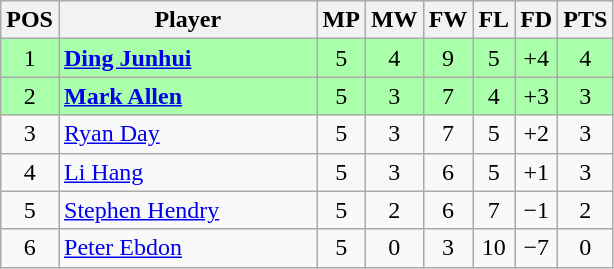<table class="wikitable" style="text-align: center;">
<tr>
<th width=20>POS</th>
<th width=165>Player</th>
<th width=20>MP</th>
<th width=20>MW</th>
<th width=20>FW</th>
<th width=20>FL</th>
<th width=20>FD</th>
<th width=20>PTS</th>
</tr>
<tr style="background:#aaffaa;">
<td>1</td>
<td style="text-align:left;"> <strong><a href='#'>Ding Junhui</a></strong></td>
<td>5</td>
<td>4</td>
<td>9</td>
<td>5</td>
<td>+4</td>
<td>4</td>
</tr>
<tr style="background:#aaffaa;">
<td>2</td>
<td style="text-align:left;"> <strong><a href='#'>Mark Allen</a></strong></td>
<td>5</td>
<td>3</td>
<td>7</td>
<td>4</td>
<td>+3</td>
<td>3</td>
</tr>
<tr>
<td>3</td>
<td style="text-align:left;"> <a href='#'>Ryan Day</a></td>
<td>5</td>
<td>3</td>
<td>7</td>
<td>5</td>
<td>+2</td>
<td>3</td>
</tr>
<tr>
<td>4</td>
<td style="text-align:left;"> <a href='#'>Li Hang</a></td>
<td>5</td>
<td>3</td>
<td>6</td>
<td>5</td>
<td>+1</td>
<td>3</td>
</tr>
<tr>
<td>5</td>
<td style="text-align:left;"> <a href='#'>Stephen Hendry</a></td>
<td>5</td>
<td>2</td>
<td>6</td>
<td>7</td>
<td>−1</td>
<td>2</td>
</tr>
<tr>
<td>6</td>
<td style="text-align:left;"> <a href='#'>Peter Ebdon</a></td>
<td>5</td>
<td>0</td>
<td>3</td>
<td>10</td>
<td>−7</td>
<td>0</td>
</tr>
</table>
